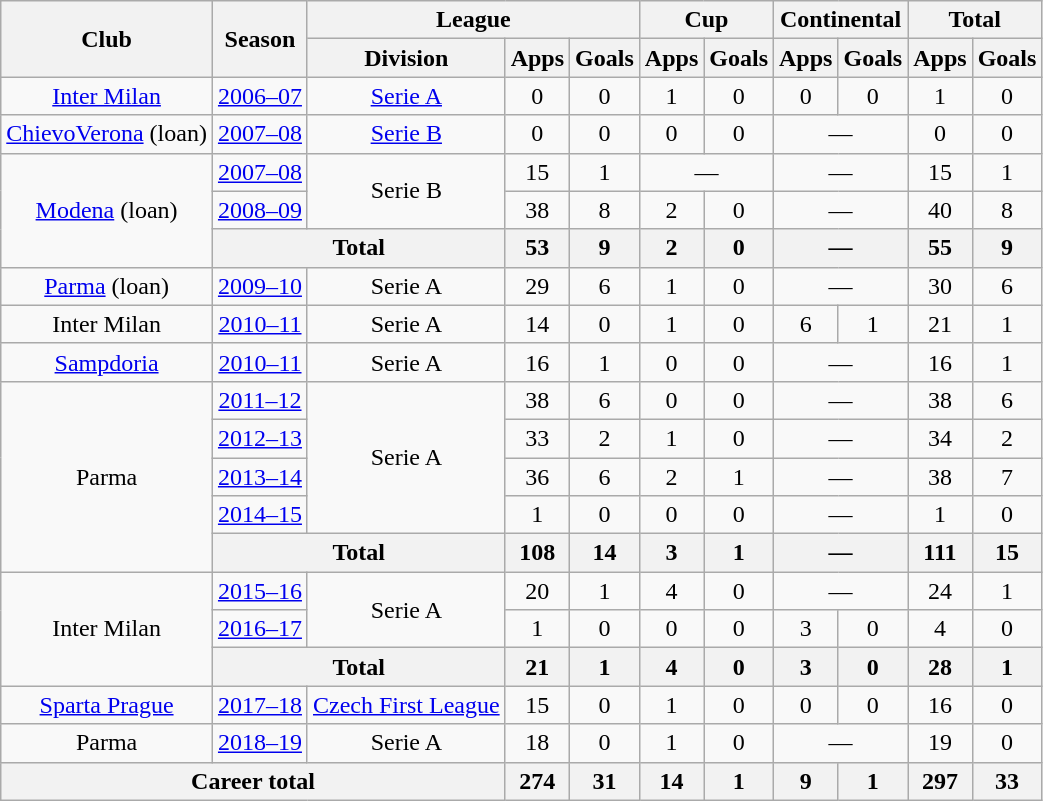<table class="wikitable" style="text-align:center">
<tr>
<th rowspan="2">Club</th>
<th rowspan="2">Season</th>
<th colspan="3">League</th>
<th colspan="2">Cup</th>
<th colspan="2">Continental</th>
<th colspan="2">Total</th>
</tr>
<tr>
<th>Division</th>
<th>Apps</th>
<th>Goals</th>
<th>Apps</th>
<th>Goals</th>
<th>Apps</th>
<th>Goals</th>
<th>Apps</th>
<th>Goals</th>
</tr>
<tr>
<td><a href='#'>Inter Milan</a></td>
<td><a href='#'>2006–07</a></td>
<td><a href='#'>Serie A</a></td>
<td>0</td>
<td>0</td>
<td>1</td>
<td>0</td>
<td>0</td>
<td>0</td>
<td>1</td>
<td>0</td>
</tr>
<tr>
<td><a href='#'>ChievoVerona</a> (loan)</td>
<td><a href='#'>2007–08</a></td>
<td><a href='#'>Serie B</a></td>
<td>0</td>
<td>0</td>
<td>0</td>
<td>0</td>
<td colspan="2">—</td>
<td>0</td>
<td>0</td>
</tr>
<tr>
<td rowspan="3"><a href='#'>Modena</a> (loan)</td>
<td><a href='#'>2007–08</a></td>
<td rowspan="2">Serie B</td>
<td>15</td>
<td>1</td>
<td colspan="2">—</td>
<td colspan="2">—</td>
<td>15</td>
<td>1</td>
</tr>
<tr>
<td><a href='#'>2008–09</a></td>
<td>38</td>
<td>8</td>
<td>2</td>
<td>0</td>
<td colspan="2">—</td>
<td>40</td>
<td>8</td>
</tr>
<tr>
<th colspan="2">Total</th>
<th>53</th>
<th>9</th>
<th>2</th>
<th>0</th>
<th colspan="2">—</th>
<th>55</th>
<th>9</th>
</tr>
<tr>
<td><a href='#'>Parma</a> (loan)</td>
<td><a href='#'>2009–10</a></td>
<td>Serie A</td>
<td>29</td>
<td>6</td>
<td>1</td>
<td>0</td>
<td colspan="2">—</td>
<td>30</td>
<td>6</td>
</tr>
<tr>
<td>Inter Milan</td>
<td><a href='#'>2010–11</a></td>
<td>Serie A</td>
<td>14</td>
<td>0</td>
<td>1</td>
<td>0</td>
<td>6</td>
<td>1</td>
<td>21</td>
<td>1</td>
</tr>
<tr>
<td><a href='#'>Sampdoria</a></td>
<td><a href='#'>2010–11</a></td>
<td>Serie A</td>
<td>16</td>
<td>1</td>
<td>0</td>
<td>0</td>
<td colspan="2">—</td>
<td>16</td>
<td>1</td>
</tr>
<tr>
<td rowspan="5">Parma</td>
<td><a href='#'>2011–12</a></td>
<td rowspan="4">Serie A</td>
<td>38</td>
<td>6</td>
<td>0</td>
<td>0</td>
<td colspan="2">—</td>
<td>38</td>
<td>6</td>
</tr>
<tr>
<td><a href='#'>2012–13</a></td>
<td>33</td>
<td>2</td>
<td>1</td>
<td>0</td>
<td colspan="2">—</td>
<td>34</td>
<td>2</td>
</tr>
<tr>
<td><a href='#'>2013–14</a></td>
<td>36</td>
<td>6</td>
<td>2</td>
<td>1</td>
<td colspan="2">—</td>
<td>38</td>
<td>7</td>
</tr>
<tr>
<td><a href='#'>2014–15</a></td>
<td>1</td>
<td>0</td>
<td>0</td>
<td>0</td>
<td colspan="2">—</td>
<td>1</td>
<td>0</td>
</tr>
<tr>
<th colspan="2">Total</th>
<th>108</th>
<th>14</th>
<th>3</th>
<th>1</th>
<th colspan="2">—</th>
<th>111</th>
<th>15</th>
</tr>
<tr>
<td rowspan="3">Inter Milan</td>
<td><a href='#'>2015–16</a></td>
<td rowspan="2">Serie A</td>
<td>20</td>
<td>1</td>
<td>4</td>
<td>0</td>
<td colspan="2">—</td>
<td>24</td>
<td>1</td>
</tr>
<tr>
<td><a href='#'>2016–17</a></td>
<td>1</td>
<td>0</td>
<td>0</td>
<td>0</td>
<td>3</td>
<td>0</td>
<td>4</td>
<td>0</td>
</tr>
<tr>
<th colspan="2">Total</th>
<th>21</th>
<th>1</th>
<th>4</th>
<th>0</th>
<th>3</th>
<th>0</th>
<th>28</th>
<th>1</th>
</tr>
<tr>
<td><a href='#'>Sparta Prague</a></td>
<td><a href='#'>2017–18</a></td>
<td><a href='#'>Czech First League</a></td>
<td>15</td>
<td>0</td>
<td>1</td>
<td>0</td>
<td>0</td>
<td>0</td>
<td>16</td>
<td>0</td>
</tr>
<tr>
<td>Parma</td>
<td><a href='#'>2018–19</a></td>
<td>Serie A</td>
<td>18</td>
<td>0</td>
<td>1</td>
<td>0</td>
<td colspan="2">—</td>
<td>19</td>
<td>0</td>
</tr>
<tr>
<th colspan="3">Career total</th>
<th>274</th>
<th>31</th>
<th>14</th>
<th>1</th>
<th>9</th>
<th>1</th>
<th>297</th>
<th>33</th>
</tr>
</table>
